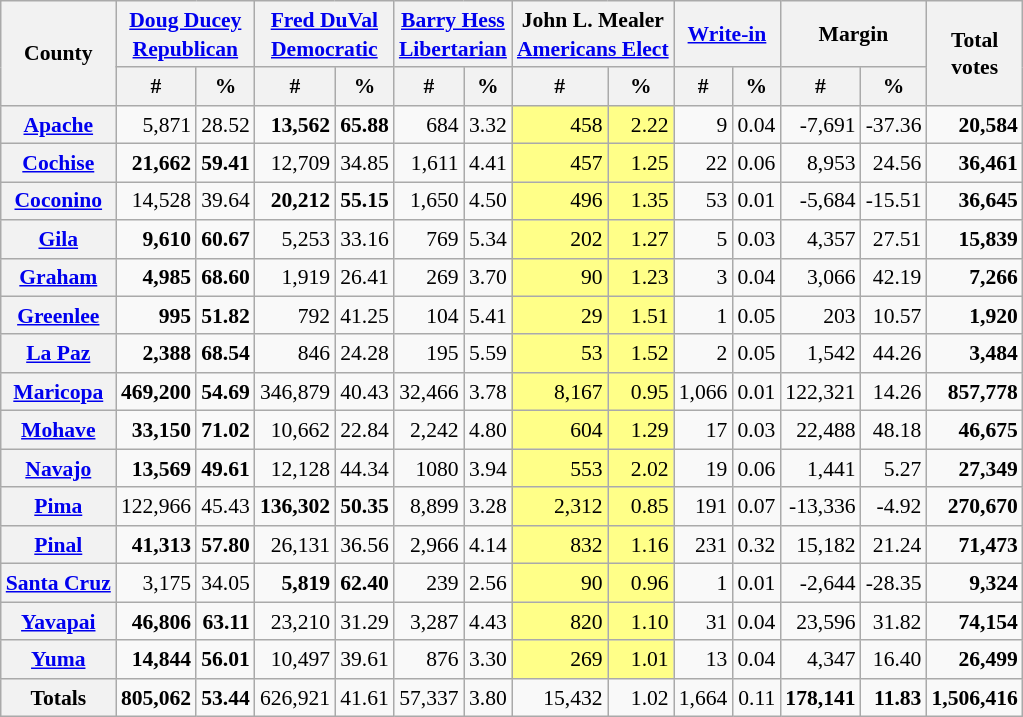<table class="wikitable sortable" style="text-align:right;font-size:90%;line-height:1.3">
<tr>
<th rowspan=2>County</th>
<th colspan=2><a href='#'>Doug Ducey</a><br><a href='#'>Republican</a></th>
<th colspan=2><a href='#'>Fred DuVal</a><br><a href='#'>Democratic</a></th>
<th colspan=2><a href='#'>Barry Hess</a><br><a href='#'>Libertarian</a></th>
<th colspan=2>John L. Mealer<br><a href='#'>Americans Elect</a></th>
<th colspan=2><a href='#'>Write-in</a></th>
<th colspan=2>Margin</th>
<th rowspan=2>Total<br>votes</th>
</tr>
<tr>
<th data-sort-type="number">#</th>
<th data-sort-type="number">%</th>
<th data-sort-type="number">#</th>
<th data-sort-type="number">%</th>
<th data-sort-type="number">#</th>
<th data-sort-type="number">%</th>
<th data-sort-type="number">#</th>
<th data-sort-type="number">%</th>
<th data-sort-type="number">#</th>
<th data-sort-type="number">%</th>
<th data-sort-type="number">#</th>
<th data-sort-type="number">%</th>
</tr>
<tr>
<th><a href='#'>Apache</a></th>
<td>5,871</td>
<td>28.52</td>
<td><strong>13,562</strong></td>
<td><strong>65.88</strong></td>
<td>684</td>
<td>3.32</td>
<td style=background:#FFFF88>458</td>
<td style=background:#FFFF88>2.22</td>
<td>9</td>
<td>0.04</td>
<td>-7,691</td>
<td>-37.36</td>
<td><strong>20,584</strong></td>
</tr>
<tr>
<th><a href='#'>Cochise</a></th>
<td><strong>21,662</strong></td>
<td><strong>59.41</strong></td>
<td>12,709</td>
<td>34.85</td>
<td>1,611</td>
<td>4.41</td>
<td style=background:#FFFF88>457</td>
<td style=background:#FFFF88>1.25</td>
<td>22</td>
<td>0.06</td>
<td>8,953</td>
<td>24.56</td>
<td><strong>36,461</strong></td>
</tr>
<tr>
<th><a href='#'>Coconino</a></th>
<td>14,528</td>
<td>39.64</td>
<td><strong>20,212</strong></td>
<td><strong>55.15</strong></td>
<td>1,650</td>
<td>4.50</td>
<td style=background:#FFFF88>496</td>
<td style=background:#FFFF88>1.35</td>
<td>53</td>
<td>0.01</td>
<td>-5,684</td>
<td>-15.51</td>
<td><strong>36,645</strong></td>
</tr>
<tr>
<th><a href='#'>Gila</a></th>
<td><strong>9,610</strong></td>
<td><strong>60.67</strong></td>
<td>5,253</td>
<td>33.16</td>
<td>769</td>
<td>5.34</td>
<td style=background:#FFFF88>202</td>
<td style=background:#FFFF88>1.27</td>
<td>5</td>
<td>0.03</td>
<td>4,357</td>
<td>27.51</td>
<td><strong>15,839</strong></td>
</tr>
<tr>
<th><a href='#'>Graham</a></th>
<td><strong>4,985</strong></td>
<td><strong>68.60</strong></td>
<td>1,919</td>
<td>26.41</td>
<td>269</td>
<td>3.70</td>
<td style=background:#FFFF88>90</td>
<td style=background:#FFFF88>1.23</td>
<td>3</td>
<td>0.04</td>
<td>3,066</td>
<td>42.19</td>
<td><strong>7,266</strong></td>
</tr>
<tr>
<th><a href='#'>Greenlee</a></th>
<td><strong>995</strong></td>
<td><strong>51.82</strong></td>
<td>792</td>
<td>41.25</td>
<td>104</td>
<td>5.41</td>
<td style=background:#FFFF88>29</td>
<td style=background:#FFFF88>1.51</td>
<td>1</td>
<td>0.05</td>
<td>203</td>
<td>10.57</td>
<td><strong>1,920</strong></td>
</tr>
<tr>
<th><a href='#'>La Paz</a></th>
<td><strong>2,388</strong></td>
<td><strong>68.54</strong></td>
<td>846</td>
<td>24.28</td>
<td>195</td>
<td>5.59</td>
<td style=background:#FFFF88>53</td>
<td style=background:#FFFF88>1.52</td>
<td>2</td>
<td>0.05</td>
<td>1,542</td>
<td>44.26</td>
<td><strong>3,484</strong></td>
</tr>
<tr>
<th><a href='#'>Maricopa</a></th>
<td><strong>469,200</strong></td>
<td><strong>54.69</strong></td>
<td>346,879</td>
<td>40.43</td>
<td>32,466</td>
<td>3.78</td>
<td style=background:#FFFF88>8,167</td>
<td style=background:#FFFF88>0.95</td>
<td>1,066</td>
<td>0.01</td>
<td>122,321</td>
<td>14.26</td>
<td><strong>857,778</strong></td>
</tr>
<tr>
<th><a href='#'>Mohave</a></th>
<td><strong>33,150</strong></td>
<td><strong>71.02</strong></td>
<td>10,662</td>
<td>22.84</td>
<td>2,242</td>
<td>4.80</td>
<td style=background:#FFFF88>604</td>
<td style=background:#FFFF88>1.29</td>
<td>17</td>
<td>0.03</td>
<td>22,488</td>
<td>48.18</td>
<td><strong>46,675</strong></td>
</tr>
<tr>
<th><a href='#'>Navajo</a></th>
<td><strong>13,569</strong></td>
<td><strong>49.61</strong></td>
<td>12,128</td>
<td>44.34</td>
<td>1080</td>
<td>3.94</td>
<td style=background:#FFFF88>553</td>
<td style=background:#FFFF88>2.02</td>
<td>19</td>
<td>0.06</td>
<td>1,441</td>
<td>5.27</td>
<td><strong>27,349</strong></td>
</tr>
<tr>
<th><a href='#'>Pima</a></th>
<td>122,966</td>
<td>45.43</td>
<td><strong>136,302</strong></td>
<td><strong>50.35</strong></td>
<td>8,899</td>
<td>3.28</td>
<td style=background:#FFFF88>2,312</td>
<td style=background:#FFFF88>0.85</td>
<td>191</td>
<td>0.07</td>
<td>-13,336</td>
<td>-4.92</td>
<td><strong>270,670</strong></td>
</tr>
<tr>
<th><a href='#'>Pinal</a></th>
<td><strong>41,313</strong></td>
<td><strong>57.80</strong></td>
<td>26,131</td>
<td>36.56</td>
<td>2,966</td>
<td>4.14</td>
<td style=background:#FFFF88>832</td>
<td style=background:#FFFF88>1.16</td>
<td>231</td>
<td>0.32</td>
<td>15,182</td>
<td>21.24</td>
<td><strong>71,473</strong></td>
</tr>
<tr>
<th><a href='#'>Santa Cruz</a></th>
<td>3,175</td>
<td>34.05</td>
<td><strong>5,819</strong></td>
<td><strong>62.40</strong></td>
<td>239</td>
<td>2.56</td>
<td style=background:#FFFF88>90</td>
<td style=background:#FFFF88>0.96</td>
<td>1</td>
<td>0.01</td>
<td>-2,644</td>
<td>-28.35</td>
<td><strong>9,324</strong></td>
</tr>
<tr>
<th><a href='#'>Yavapai</a></th>
<td><strong>46,806</strong></td>
<td><strong>63.11</strong></td>
<td>23,210</td>
<td>31.29</td>
<td>3,287</td>
<td>4.43</td>
<td style=background:#FFFF88>820</td>
<td style=background:#FFFF88>1.10</td>
<td>31</td>
<td>0.04</td>
<td>23,596</td>
<td>31.82</td>
<td><strong>74,154</strong></td>
</tr>
<tr>
<th><a href='#'>Yuma</a></th>
<td><strong>14,844</strong></td>
<td><strong>56.01</strong></td>
<td>10,497</td>
<td>39.61</td>
<td>876</td>
<td>3.30</td>
<td style=background:#FFFF88>269</td>
<td style=background:#FFFF88>1.01</td>
<td>13</td>
<td>0.04</td>
<td>4,347</td>
<td>16.40</td>
<td><strong>26,499</strong></td>
</tr>
<tr class="sortbottom">
<th>Totals</th>
<td><strong>805,062</strong></td>
<td><strong>53.44</strong></td>
<td>626,921</td>
<td>41.61</td>
<td>57,337</td>
<td>3.80</td>
<td>15,432</td>
<td>1.02</td>
<td>1,664</td>
<td>0.11</td>
<td><strong>178,141</strong></td>
<td><strong>11.83</strong></td>
<td><strong>1,506,416</strong></td>
</tr>
</table>
